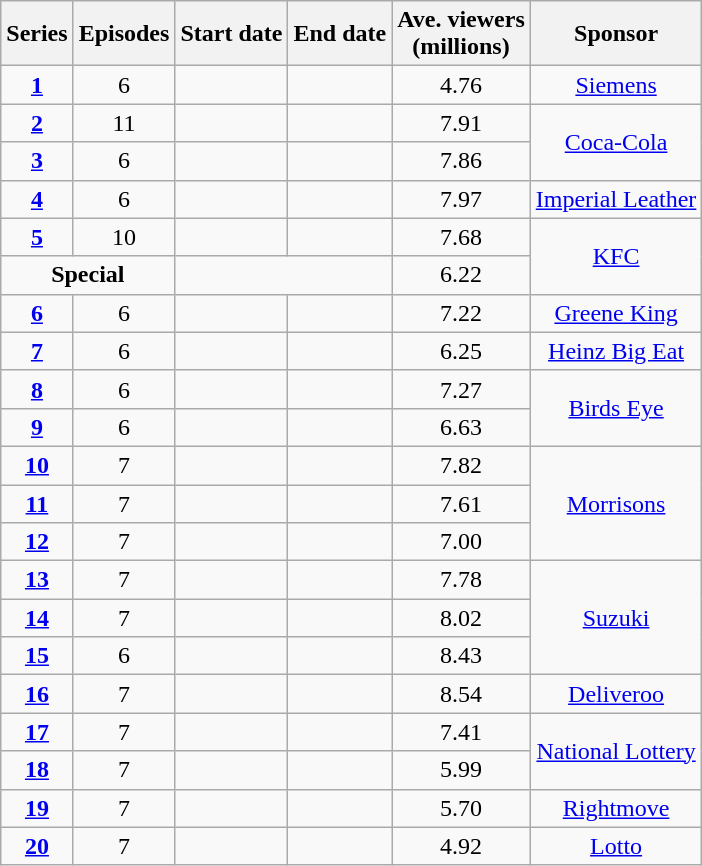<table class="wikitable" style="text-align:center;">
<tr>
<th>Series</th>
<th>Episodes</th>
<th>Start date</th>
<th>End date</th>
<th>Ave. viewers<br>(millions)</th>
<th>Sponsor</th>
</tr>
<tr>
<td><strong><a href='#'>1</a></strong></td>
<td>6</td>
<td></td>
<td></td>
<td>4.76</td>
<td><a href='#'>Siemens</a></td>
</tr>
<tr>
<td><strong><a href='#'>2</a></strong></td>
<td>11</td>
<td></td>
<td></td>
<td>7.91</td>
<td rowspan="2"><a href='#'>Coca-Cola</a></td>
</tr>
<tr>
<td><strong><a href='#'>3</a></strong></td>
<td>6</td>
<td></td>
<td></td>
<td>7.86</td>
</tr>
<tr>
<td><strong><a href='#'>4</a></strong></td>
<td>6</td>
<td></td>
<td></td>
<td>7.97</td>
<td><a href='#'>Imperial Leather</a></td>
</tr>
<tr>
<td><strong><a href='#'>5</a></strong></td>
<td>10</td>
<td></td>
<td></td>
<td>7.68</td>
<td rowspan="2"><a href='#'>KFC</a></td>
</tr>
<tr>
<td colspan="2"><strong>Special</strong></td>
<td colspan="2"></td>
<td>6.22</td>
</tr>
<tr>
<td><strong><a href='#'>6</a></strong></td>
<td>6</td>
<td></td>
<td></td>
<td>7.22</td>
<td><a href='#'>Greene King</a></td>
</tr>
<tr>
<td><strong><a href='#'>7</a></strong></td>
<td>6</td>
<td></td>
<td></td>
<td>6.25</td>
<td><a href='#'>Heinz Big Eat</a></td>
</tr>
<tr>
<td><strong><a href='#'>8</a></strong></td>
<td>6</td>
<td></td>
<td></td>
<td>7.27</td>
<td rowspan="2"><a href='#'>Birds Eye</a></td>
</tr>
<tr>
<td><strong><a href='#'>9</a></strong></td>
<td>6</td>
<td></td>
<td></td>
<td>6.63</td>
</tr>
<tr>
<td><strong><a href='#'>10</a></strong></td>
<td>7</td>
<td></td>
<td></td>
<td>7.82</td>
<td rowspan="3"><a href='#'>Morrisons</a></td>
</tr>
<tr>
<td><strong><a href='#'>11</a></strong></td>
<td>7</td>
<td></td>
<td></td>
<td>7.61</td>
</tr>
<tr>
<td><strong><a href='#'>12</a></strong></td>
<td>7</td>
<td></td>
<td></td>
<td>7.00</td>
</tr>
<tr>
<td><strong><a href='#'>13</a></strong></td>
<td>7</td>
<td></td>
<td></td>
<td>7.78</td>
<td rowspan="3"><a href='#'>Suzuki</a></td>
</tr>
<tr>
<td><strong><a href='#'>14</a></strong></td>
<td>7</td>
<td></td>
<td></td>
<td>8.02</td>
</tr>
<tr>
<td><strong><a href='#'>15</a></strong></td>
<td>6</td>
<td></td>
<td></td>
<td>8.43</td>
</tr>
<tr>
<td><strong><a href='#'>16</a></strong></td>
<td>7</td>
<td></td>
<td></td>
<td>8.54</td>
<td><a href='#'>Deliveroo</a></td>
</tr>
<tr>
<td><strong><a href='#'>17</a></strong></td>
<td>7</td>
<td></td>
<td></td>
<td>7.41</td>
<td rowspan="2"><a href='#'>National Lottery</a></td>
</tr>
<tr>
<td><strong><a href='#'>18</a></strong></td>
<td>7</td>
<td></td>
<td></td>
<td>5.99</td>
</tr>
<tr>
<td><strong><a href='#'>19</a></strong></td>
<td>7</td>
<td></td>
<td></td>
<td>5.70</td>
<td><a href='#'>Rightmove</a></td>
</tr>
<tr>
<td><strong><a href='#'>20</a></strong></td>
<td>7</td>
<td></td>
<td></td>
<td>4.92</td>
<td><a href='#'>Lotto</a></td>
</tr>
</table>
